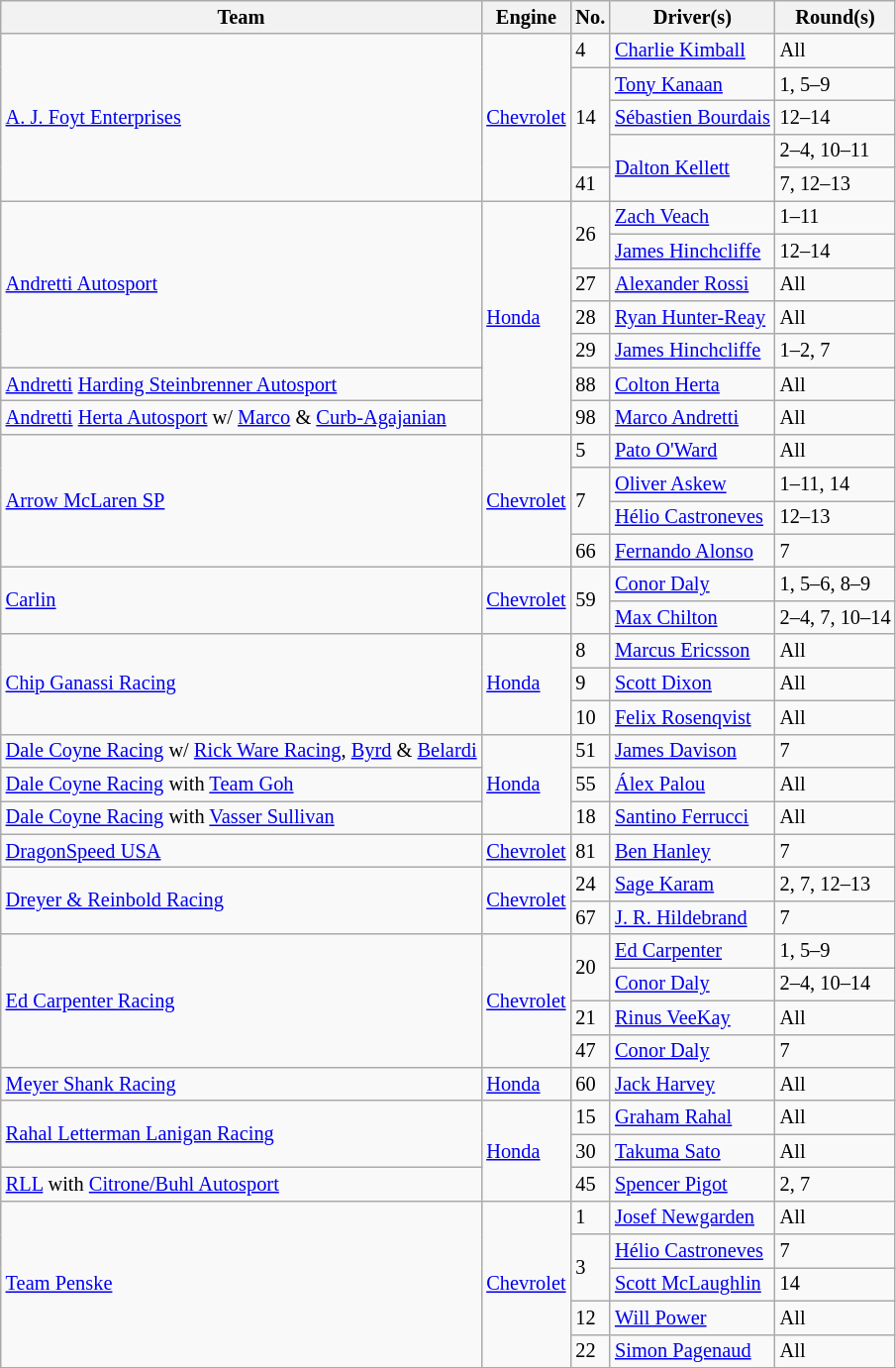<table class="wikitable sortable" style="font-size: 85%">
<tr>
<th>Team</th>
<th>Engine</th>
<th>No.</th>
<th class="unsortable">Driver(s)</th>
<th>Round(s)</th>
</tr>
<tr>
<td rowspan="5"><a href='#'>A. J. Foyt Enterprises</a></td>
<td rowspan="5"><a href='#'>Chevrolet</a></td>
<td>4</td>
<td> <a href='#'>Charlie Kimball</a></td>
<td>All</td>
</tr>
<tr>
<td rowspan="3">14</td>
<td> <a href='#'>Tony Kanaan</a></td>
<td>1, 5–9</td>
</tr>
<tr>
<td> <a href='#'>Sébastien Bourdais</a></td>
<td>12–14</td>
</tr>
<tr>
<td rowspan="2"> <a href='#'>Dalton Kellett</a> </td>
<td>2–4, 10–11</td>
</tr>
<tr>
<td>41</td>
<td>7, 12–13</td>
</tr>
<tr>
<td rowspan="5"><a href='#'>Andretti Autosport</a></td>
<td rowspan="7"><a href='#'>Honda</a></td>
<td rowspan="2">26</td>
<td> <a href='#'>Zach Veach</a></td>
<td>1–11</td>
</tr>
<tr>
<td> <a href='#'>James Hinchcliffe</a></td>
<td>12–14</td>
</tr>
<tr>
<td>27</td>
<td> <a href='#'>Alexander Rossi</a></td>
<td>All</td>
</tr>
<tr>
<td>28</td>
<td> <a href='#'>Ryan Hunter-Reay</a></td>
<td>All</td>
</tr>
<tr>
<td>29</td>
<td> <a href='#'>James Hinchcliffe</a></td>
<td>1–2, 7</td>
</tr>
<tr>
<td><a href='#'>Andretti</a> <a href='#'>Harding Steinbrenner Autosport</a></td>
<td>88</td>
<td> <a href='#'>Colton Herta</a></td>
<td>All</td>
</tr>
<tr>
<td><a href='#'>Andretti</a> <a href='#'>Herta Autosport</a> w/ <a href='#'>Marco</a> & <a href='#'>Curb-Agajanian</a></td>
<td>98</td>
<td> <a href='#'>Marco Andretti</a></td>
<td>All</td>
</tr>
<tr>
<td rowspan="4"><a href='#'>Arrow McLaren SP</a></td>
<td rowspan="4"><a href='#'>Chevrolet</a></td>
<td>5</td>
<td> <a href='#'>Pato O'Ward</a></td>
<td>All</td>
</tr>
<tr>
<td rowspan="2">7</td>
<td> <a href='#'>Oliver Askew</a> </td>
<td>1–11, 14</td>
</tr>
<tr>
<td> <a href='#'>Hélio Castroneves</a></td>
<td>12–13</td>
</tr>
<tr>
<td>66</td>
<td> <a href='#'>Fernando Alonso</a> </td>
<td>7</td>
</tr>
<tr>
<td rowspan="2"><a href='#'>Carlin</a></td>
<td rowspan="2"><a href='#'>Chevrolet</a></td>
<td rowspan="2">59</td>
<td> <a href='#'>Conor Daly</a></td>
<td>1, 5–6, 8–9</td>
</tr>
<tr>
<td> <a href='#'>Max Chilton</a></td>
<td>2–4, 7, 10–14</td>
</tr>
<tr>
<td rowspan="3"><a href='#'>Chip Ganassi Racing</a></td>
<td rowspan="3"><a href='#'>Honda</a></td>
<td>8</td>
<td> <a href='#'>Marcus Ericsson</a></td>
<td>All</td>
</tr>
<tr>
<td>9</td>
<td> <a href='#'>Scott Dixon</a></td>
<td>All</td>
</tr>
<tr>
<td>10</td>
<td> <a href='#'>Felix Rosenqvist</a></td>
<td>All</td>
</tr>
<tr>
<td><a href='#'>Dale Coyne Racing</a> w/ <a href='#'>Rick Ware Racing</a>, <a href='#'>Byrd</a> & <a href='#'>Belardi</a></td>
<td rowspan="3"><a href='#'>Honda</a></td>
<td>51</td>
<td> <a href='#'>James Davison</a> </td>
<td>7</td>
</tr>
<tr>
<td><a href='#'>Dale Coyne Racing</a> with <a href='#'>Team Goh</a></td>
<td>55</td>
<td> <a href='#'>Álex Palou</a> </td>
<td>All</td>
</tr>
<tr>
<td><a href='#'>Dale Coyne Racing</a> with <a href='#'>Vasser Sullivan</a></td>
<td>18</td>
<td> <a href='#'>Santino Ferrucci</a></td>
<td>All</td>
</tr>
<tr>
<td><a href='#'>DragonSpeed USA</a></td>
<td><a href='#'>Chevrolet</a></td>
<td>81</td>
<td> <a href='#'>Ben Hanley</a> </td>
<td>7</td>
</tr>
<tr>
<td rowspan="2"><a href='#'>Dreyer & Reinbold Racing</a></td>
<td rowspan="2"><a href='#'>Chevrolet</a></td>
<td>24</td>
<td> <a href='#'>Sage Karam</a></td>
<td>2, 7, 12–13</td>
</tr>
<tr>
<td>67</td>
<td> <a href='#'>J. R. Hildebrand</a></td>
<td>7</td>
</tr>
<tr>
<td rowspan="4"><a href='#'>Ed Carpenter Racing</a></td>
<td rowspan="4"><a href='#'>Chevrolet</a></td>
<td rowspan="2">20</td>
<td> <a href='#'>Ed Carpenter</a></td>
<td>1, 5–9</td>
</tr>
<tr>
<td> <a href='#'>Conor Daly</a></td>
<td>2–4, 10–14</td>
</tr>
<tr>
<td>21</td>
<td> <a href='#'>Rinus VeeKay</a> </td>
<td>All</td>
</tr>
<tr>
<td>47</td>
<td> <a href='#'>Conor Daly</a></td>
<td>7</td>
</tr>
<tr>
<td><a href='#'>Meyer Shank Racing</a></td>
<td><a href='#'>Honda</a></td>
<td>60</td>
<td> <a href='#'>Jack Harvey</a></td>
<td>All</td>
</tr>
<tr>
<td rowspan="2"><a href='#'>Rahal Letterman Lanigan Racing</a></td>
<td rowspan="3"><a href='#'>Honda</a></td>
<td>15</td>
<td> <a href='#'>Graham Rahal</a></td>
<td>All</td>
</tr>
<tr>
<td>30</td>
<td> <a href='#'>Takuma Sato</a></td>
<td>All</td>
</tr>
<tr>
<td><a href='#'>RLL</a> with <a href='#'>Citrone/Buhl Autosport</a></td>
<td>45</td>
<td> <a href='#'>Spencer Pigot</a></td>
<td>2, 7</td>
</tr>
<tr>
<td rowspan="5"><a href='#'>Team Penske</a></td>
<td rowspan="5"><a href='#'>Chevrolet</a></td>
<td>1</td>
<td> <a href='#'>Josef Newgarden</a></td>
<td>All</td>
</tr>
<tr>
<td rowspan=2>3</td>
<td> <a href='#'>Hélio Castroneves</a></td>
<td>7</td>
</tr>
<tr>
<td> <a href='#'>Scott McLaughlin</a> </td>
<td>14</td>
</tr>
<tr>
<td>12</td>
<td> <a href='#'>Will Power</a></td>
<td>All</td>
</tr>
<tr>
<td>22</td>
<td> <a href='#'>Simon Pagenaud</a></td>
<td>All</td>
</tr>
<tr>
</tr>
</table>
